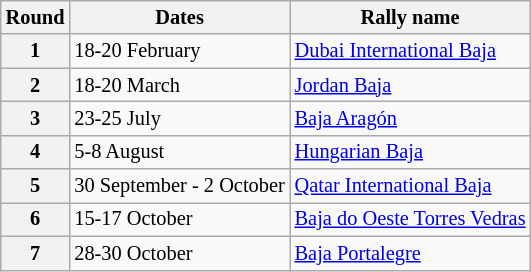<table class="wikitable" style="font-size: 85%">
<tr>
<th>Round</th>
<th>Dates</th>
<th>Rally name</th>
</tr>
<tr>
<th>1</th>
<td>18-20 February</td>
<td> <a href='#'>Dubai International Baja</a></td>
</tr>
<tr>
<th>2</th>
<td>18-20 March</td>
<td> <a href='#'>Jordan Baja</a></td>
</tr>
<tr>
<th>3</th>
<td>23-25 July</td>
<td> <a href='#'>Baja Aragón</a></td>
</tr>
<tr>
<th>4</th>
<td>5-8 August</td>
<td> <a href='#'>Hungarian Baja</a></td>
</tr>
<tr>
<th>5</th>
<td>30 September - 2 October</td>
<td> <a href='#'>Qatar International Baja</a></td>
</tr>
<tr>
<th>6</th>
<td>15-17 October</td>
<td> <a href='#'>Baja do Oeste Torres Vedras</a></td>
</tr>
<tr>
<th>7</th>
<td>28-30 October</td>
<td> <a href='#'>Baja Portalegre</a></td>
</tr>
</table>
